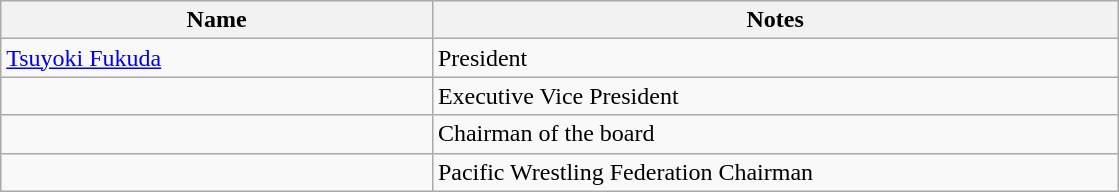<table class="wikitable sortable" align="left center" width="59%">
<tr>
<th width="17%">Name</th>
<th width="27%">Notes</th>
</tr>
<tr>
<td><a href='#'>Tsuyoki Fukuda</a></td>
<td>President</td>
</tr>
<tr>
<td></td>
<td>Executive Vice President</td>
</tr>
<tr>
<td></td>
<td>Chairman of the board</td>
</tr>
<tr>
<td></td>
<td>Pacific Wrestling Federation Chairman</td>
</tr>
</table>
